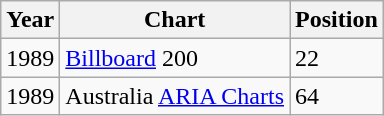<table class="wikitable">
<tr>
<th align="left">Year</th>
<th align="left">Chart</th>
<th align="left">Position</th>
</tr>
<tr>
<td align="left">1989</td>
<td align="left"><a href='#'>Billboard</a> 200</td>
<td align="left">22</td>
</tr>
<tr>
<td align="left">1989</td>
<td align="left">Australia <a href='#'>ARIA Charts</a></td>
<td align="left">64</td>
</tr>
</table>
